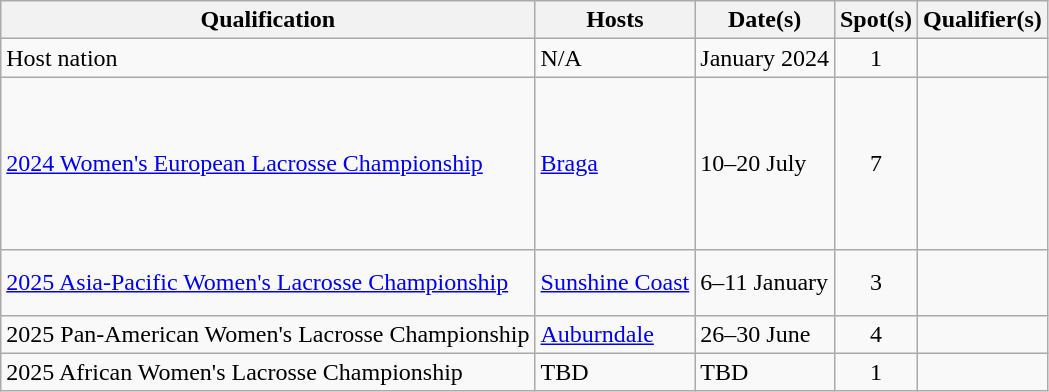<table class="wikitable">
<tr>
<th>Qualification</th>
<th>Hosts</th>
<th>Date(s)</th>
<th>Spot(s)</th>
<th>Qualifier(s)</th>
</tr>
<tr>
<td>Host nation</td>
<td>N/A</td>
<td>January 2024</td>
<td align=center>1</td>
<td></td>
</tr>
<tr>
<td><a href='#'>2024 Women's European Lacrosse Championship</a></td>
<td> <a href='#'>Braga</a></td>
<td>10–20 July</td>
<td align=center>7</td>
<td><br><br><br><br><br><br></td>
</tr>
<tr>
<td><a href='#'>2025 Asia-Pacific Women's Lacrosse Championship</a></td>
<td> <a href='#'>Sunshine Coast</a></td>
<td>6–11 January</td>
<td align=center>3</td>
<td><br><br></td>
</tr>
<tr>
<td>2025 Pan-American Women's Lacrosse Championship</td>
<td> <a href='#'>Auburndale</a></td>
<td>26–30 June</td>
<td align=center>4</td>
<td></td>
</tr>
<tr>
<td>2025 African Women's Lacrosse Championship</td>
<td>TBD</td>
<td>TBD</td>
<td align=center>1</td>
<td></td>
</tr>
</table>
